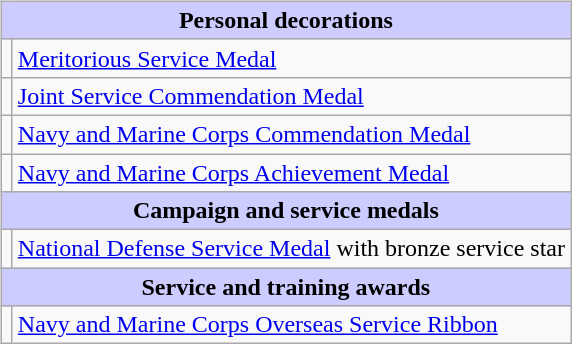<table style="width=100%;">
<tr>
<td valign="top"><br><table class="wikitable">
<tr style="background:#ccf; text-align:center;">
<td colspan=2><strong>Personal decorations</strong></td>
</tr>
<tr>
<td></td>
<td><a href='#'>Meritorious Service Medal</a></td>
</tr>
<tr>
<td></td>
<td><a href='#'>Joint Service Commendation Medal</a></td>
</tr>
<tr>
<td></td>
<td><a href='#'>Navy and Marine Corps Commendation Medal</a></td>
</tr>
<tr>
<td></td>
<td><a href='#'>Navy and Marine Corps Achievement Medal</a></td>
</tr>
<tr style="background:#ccf; text-align:center;">
<td colspan=2><strong>Campaign and service medals</strong></td>
</tr>
<tr>
<td></td>
<td><a href='#'>National Defense Service Medal</a> with bronze service star</td>
</tr>
<tr style="background:#ccf; text-align:center;">
<td colspan=2><strong>Service and training awards</strong></td>
</tr>
<tr>
<td></td>
<td><a href='#'>Navy and Marine Corps Overseas Service Ribbon</a></td>
</tr>
</table>
</td>
</tr>
</table>
